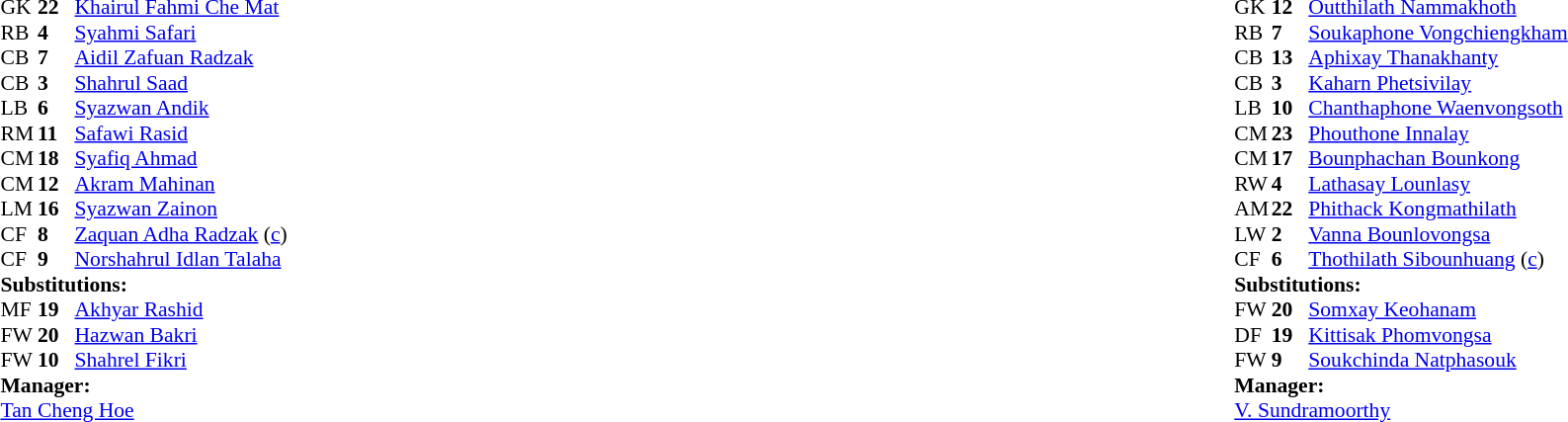<table width="100%">
<tr>
<td valign="top" width="40%"><br><table style="font-size:90%;" cellspacing="0" cellpadding="0">
<tr>
<th width="25"></th>
<th width="25"></th>
</tr>
<tr>
<td>GK</td>
<td><strong>22</strong></td>
<td><a href='#'>Khairul Fahmi Che Mat</a></td>
</tr>
<tr>
<td>RB</td>
<td><strong>4</strong></td>
<td><a href='#'>Syahmi Safari</a></td>
</tr>
<tr>
<td>CB</td>
<td><strong>7</strong></td>
<td><a href='#'>Aidil Zafuan Radzak</a></td>
</tr>
<tr>
<td>CB</td>
<td><strong>3</strong></td>
<td><a href='#'>Shahrul Saad</a></td>
</tr>
<tr>
<td>LB</td>
<td><strong>6</strong></td>
<td><a href='#'>Syazwan Andik</a></td>
</tr>
<tr>
<td>RM</td>
<td><strong>11</strong></td>
<td><a href='#'>Safawi Rasid</a></td>
<td></td>
<td></td>
</tr>
<tr>
<td>CM</td>
<td><strong>18</strong></td>
<td><a href='#'>Syafiq Ahmad</a></td>
<td></td>
<td></td>
</tr>
<tr>
<td>CM</td>
<td><strong>12</strong></td>
<td><a href='#'>Akram Mahinan</a></td>
</tr>
<tr>
<td>LM</td>
<td><strong>16</strong></td>
<td><a href='#'>Syazwan Zainon</a></td>
<td></td>
<td></td>
</tr>
<tr>
<td>CF</td>
<td><strong>8</strong></td>
<td><a href='#'>Zaquan Adha Radzak</a> (<a href='#'>c</a>)</td>
</tr>
<tr>
<td>CF</td>
<td><strong>9</strong></td>
<td><a href='#'>Norshahrul Idlan Talaha</a></td>
<td></td>
</tr>
<tr>
<td colspan=3><strong>Substitutions:</strong></td>
</tr>
<tr>
<td>MF</td>
<td><strong>19</strong></td>
<td><a href='#'>Akhyar Rashid</a></td>
<td></td>
<td></td>
</tr>
<tr>
<td>FW</td>
<td><strong>20</strong></td>
<td><a href='#'>Hazwan Bakri</a></td>
<td></td>
<td></td>
</tr>
<tr>
<td>FW</td>
<td><strong>10</strong></td>
<td><a href='#'>Shahrel Fikri</a></td>
<td></td>
<td></td>
</tr>
<tr>
<td colspan=3><strong>Manager:</strong></td>
</tr>
<tr>
<td colspan=4><a href='#'>Tan Cheng Hoe</a></td>
</tr>
</table>
</td>
<td valign="top"></td>
<td valign="top" width="50%"><br><table style="font-size:90%;" cellspacing="0" cellpadding="0" align="center">
<tr>
<th width=25></th>
<th width=25></th>
</tr>
<tr>
<td>GK</td>
<td><strong>12</strong></td>
<td><a href='#'>Outthilath Nammakhoth</a></td>
<td></td>
</tr>
<tr>
<td>RB</td>
<td><strong>7</strong></td>
<td><a href='#'>Soukaphone Vongchiengkham</a></td>
</tr>
<tr>
<td>CB</td>
<td><strong>13</strong></td>
<td><a href='#'>Aphixay Thanakhanty</a></td>
</tr>
<tr>
<td>CB</td>
<td><strong>3</strong></td>
<td><a href='#'>Kaharn Phetsivilay</a></td>
</tr>
<tr>
<td>LB</td>
<td><strong>10</strong></td>
<td><a href='#'>Chanthaphone Waenvongsoth</a></td>
<td></td>
<td></td>
</tr>
<tr>
<td>CM</td>
<td><strong>23</strong></td>
<td><a href='#'>Phouthone Innalay</a></td>
<td></td>
<td></td>
</tr>
<tr>
<td>CM</td>
<td><strong>17</strong></td>
<td><a href='#'>Bounphachan Bounkong</a></td>
</tr>
<tr>
<td>RW</td>
<td><strong>4</strong></td>
<td><a href='#'>Lathasay Lounlasy</a></td>
</tr>
<tr>
<td>AM</td>
<td><strong>22</strong></td>
<td><a href='#'>Phithack Kongmathilath</a></td>
<td></td>
<td></td>
</tr>
<tr>
<td>LW</td>
<td><strong>2</strong></td>
<td><a href='#'>Vanna Bounlovongsa</a></td>
</tr>
<tr>
<td>CF</td>
<td><strong>6</strong></td>
<td><a href='#'>Thothilath Sibounhuang</a> (<a href='#'>c</a>)</td>
<td></td>
</tr>
<tr>
<td colspan=3><strong>Substitutions:</strong></td>
</tr>
<tr>
<td>FW</td>
<td><strong>20</strong></td>
<td><a href='#'>Somxay Keohanam</a></td>
<td></td>
<td></td>
</tr>
<tr>
<td>DF</td>
<td><strong>19</strong></td>
<td><a href='#'>Kittisak Phomvongsa</a></td>
<td></td>
<td></td>
</tr>
<tr>
<td>FW</td>
<td><strong>9</strong></td>
<td><a href='#'>Soukchinda Natphasouk</a></td>
<td></td>
<td></td>
</tr>
<tr>
<td colspan=3><strong>Manager:</strong></td>
</tr>
<tr>
<td colspan=4> <a href='#'>V. Sundramoorthy</a></td>
</tr>
</table>
</td>
</tr>
</table>
